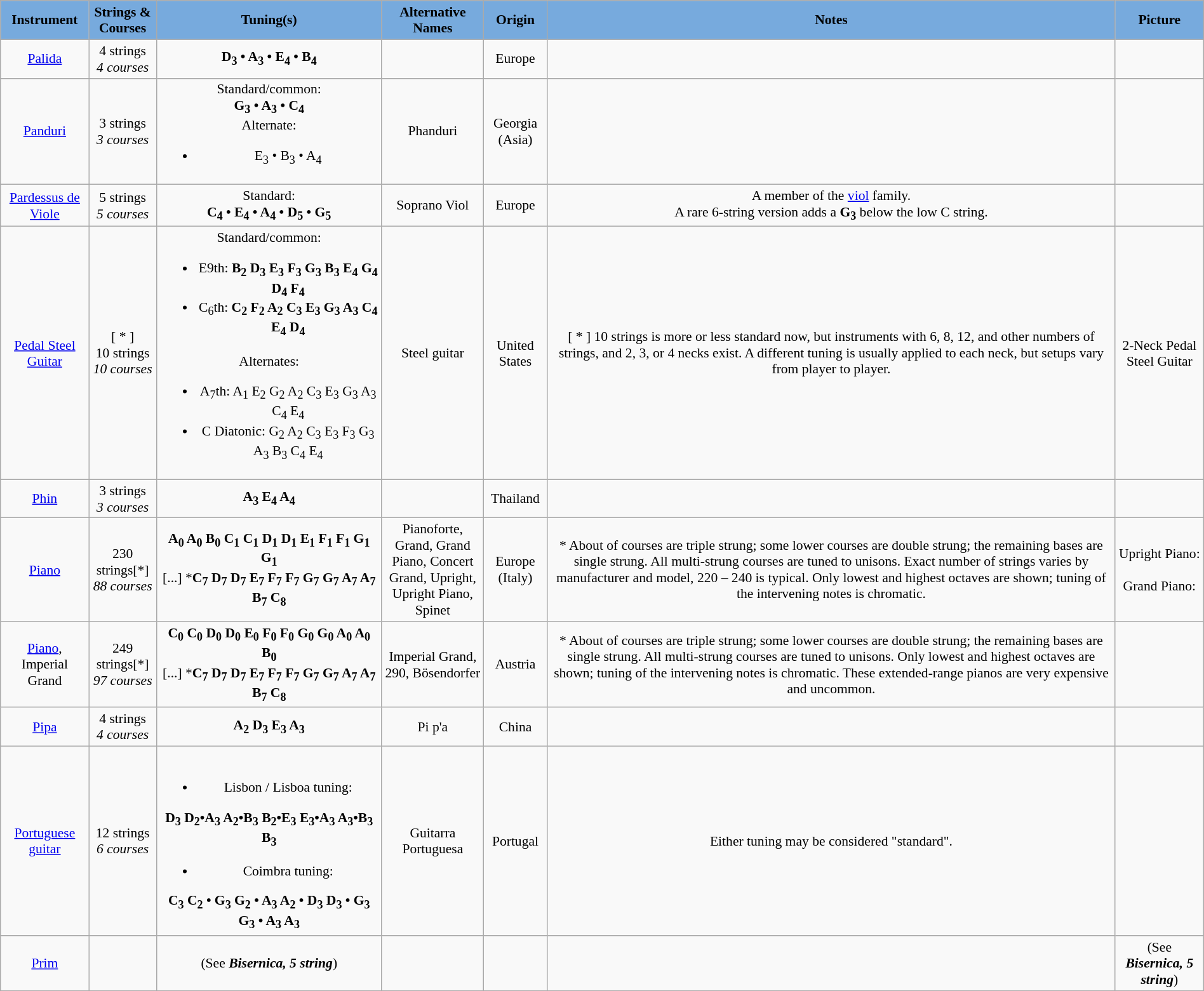<table class="wikitable" style="margin:0.5em auto; clear:both; font-size:.9em; text-align:center; width:100%">
<tr>
<th style="background: #7ad;">Instrument</th>
<th style="background: #7ad;" scope="col" width="64">Strings & Courses</th>
<th style="background: #7ad;" scope="col" width="230">Tuning(s)</th>
<th style="background: #7ad;" scope="col" width="100">Alternative Names</th>
<th style="background: #7ad;" scope="col" width="60">Origin</th>
<th style="background: #7ad;" scope="col" width'"104">Notes</th>
<th style="background: #7ad;">Picture</th>
</tr>
<tr>
<td><a href='#'>Palida</a></td>
<td>4 strings<br><em>4 courses</em></td>
<td><strong>D<sub>3</sub> • A<sub>3</sub> • E<sub>4</sub> • B<sub>4</sub></strong></td>
<td></td>
<td>Europe</td>
<td></td>
<td></td>
</tr>
<tr>
<td><a href='#'>Panduri</a></td>
<td>3 strings<br><em>3 courses</em></td>
<td>Standard/common:<br><strong>G<sub>3</sub> • A<sub>3</sub> • C<sub>4</sub></strong><br>Alternate:<ul><li>E<sub>3</sub> • B<sub>3</sub> • A<sub>4</sub></li></ul></td>
<td>Phanduri</td>
<td>Georgia (Asia)</td>
<td></td>
<td></td>
</tr>
<tr>
<td><a href='#'>Pardessus de Viole</a></td>
<td>5 strings<br><em>5 courses</em></td>
<td>Standard:<br><strong>C<sub>4</sub> • E<sub>4</sub> • A<sub>4</sub> • D<sub>5</sub> • G<sub>5</sub></strong></td>
<td>Soprano Viol</td>
<td>Europe</td>
<td>A member of the <a href='#'>viol</a> family.<br>A rare 6-string version adds a <strong>G<sub>3</sub></strong> below the low C string.</td>
<td></td>
</tr>
<tr>
<td><a href='#'>Pedal Steel Guitar</a></td>
<td>[ * ]<br>10 strings
<em>10 courses</em></td>
<td>Standard/common:<br><ul><li>E9th: <strong>B<sub>2</sub> D<sub>3</sub> E<sub>3</sub> F<sub>3</sub> G<sub>3</sub> B<sub>3</sub> E<sub>4</sub> G<sub>4</sub> D<sub>4</sub> F<sub>4</sub></strong></li><li>C<sub>6</sub>th: <strong>C<sub>2</sub> F<sub>2</sub> A<sub>2</sub> C<sub>3</sub> E<sub>3</sub> G<sub>3</sub> A<sub>3</sub> C<sub>4</sub> E<sub>4</sub> D<sub>4</sub></strong></li></ul>Alternates:<ul><li>A<sub>7</sub>th: A<sub>1</sub> E<sub>2</sub> G<sub>2</sub> A<sub>2</sub> C<sub>3</sub> E<sub>3</sub> G<sub>3</sub> A<sub>3</sub> C<sub>4</sub> E<sub>4</sub></li><li>C Diatonic: G<sub>2</sub> A<sub>2</sub> C<sub>3</sub> E<sub>3</sub> F<sub>3</sub> G<sub>3</sub> A<sub>3</sub> B<sub>3</sub> C<sub>4</sub> E<sub>4</sub></li></ul></td>
<td>Steel guitar</td>
<td>United States</td>
<td>[ * ] 10 strings is more or less standard now, but instruments with 6, 8, 12, and other numbers of strings, and 2, 3, or 4 necks exist.  A different tuning is usually applied to each neck, but setups vary from player to player.</td>
<td>2-Neck Pedal Steel Guitar<br></td>
</tr>
<tr>
<td><a href='#'>Phin</a></td>
<td>3 strings<br><em>3 courses</em></td>
<td><strong>A<sub>3</sub> E<sub>4</sub> A<sub>4</sub></strong></td>
<td></td>
<td>Thailand</td>
<td></td>
<td></td>
</tr>
<tr>
<td><a href='#'>Piano</a></td>
<td>230 strings[*]<br><em>88 courses</em></td>
<td><strong>A<sub>0</sub> A<sub>0</sub> B<sub>0</sub> C<sub>1</sub> C<sub>1</sub> D<sub>1</sub> D<sub>1</sub> E<sub>1</sub> F<sub>1</sub> F<sub>1</sub> G<sub>1</sub> G<sub>1</sub></strong><br>[...] *<strong>C<sub>7</sub> D<sub>7</sub> D<sub>7</sub> E<sub>7</sub> F<sub>7</sub> F<sub>7</sub> G<sub>7</sub> G<sub>7</sub> A<sub>7</sub> A<sub>7</sub> B<sub>7</sub> C<sub>8</sub></strong></td>
<td>Pianoforte, Grand, Grand Piano, Concert Grand, Upright, Upright Piano, Spinet</td>
<td>Europe (Italy)</td>
<td>* About  of courses are triple strung; some lower courses are double strung; the remaining bases are single strung.  All multi-strung courses are tuned to unisons.  Exact number of strings varies by manufacturer and model, 220 – 240 is typical.  Only lowest and highest octaves are shown; tuning of the intervening notes is chromatic.</td>
<td>Upright Piano:<br><br>Grand Piano:
</td>
</tr>
<tr>
<td><a href='#'>Piano</a>, Imperial Grand</td>
<td>249 strings[*]<br><em>97 courses</em></td>
<td><strong>C<sub>0</sub> C<sub>0</sub> D<sub>0</sub> D<sub>0</sub> E<sub>0</sub> F<sub>0</sub> F<sub>0</sub> G<sub>0</sub> G<sub>0</sub> A<sub>0</sub> A<sub>0</sub> B<sub>0</sub></strong><br>[...] *<strong>C<sub>7</sub> D<sub>7</sub> D<sub>7</sub> E<sub>7</sub> F<sub>7</sub> F<sub>7</sub> G<sub>7</sub> G<sub>7</sub> A<sub>7</sub> A<sub>7</sub> B<sub>7</sub> C<sub>8</sub></strong></td>
<td>Imperial Grand, 290, Bösendorfer</td>
<td>Austria</td>
<td>* About  of courses are triple strung; some lower courses are double strung; the remaining bases are single strung.  All multi-strung courses are tuned to unisons.  Only lowest and highest octaves are shown; tuning of the intervening notes is chromatic.  These extended-range pianos are very expensive and uncommon.</td>
<td></td>
</tr>
<tr>
<td><a href='#'>Pipa</a></td>
<td>4 strings<br><em>4 courses</em></td>
<td><strong>A<sub>2</sub> D<sub>3</sub> E<sub>3</sub> A<sub>3</sub></strong></td>
<td>Pi p'a</td>
<td>China</td>
<td></td>
<td></td>
</tr>
<tr>
<td><a href='#'>Portuguese guitar</a></td>
<td>12 strings<br><em>6 courses</em></td>
<td><br><ul><li>Lisbon / Lisboa tuning:</li></ul><strong>D<sub>3</sub> D<sub>2</sub>•A<sub>3</sub> A<sub>2</sub>•B<sub>3</sub> B<sub>2</sub>•E<sub>3</sub> E<sub>3</sub>•A<sub>3</sub> A<sub>3</sub>•B<sub>3</sub> B<sub>3</sub></strong><ul><li>Coimbra tuning:</li></ul><strong>C<sub>3</sub> C<sub>2</sub> • G<sub>3</sub> G<sub>2</sub> • A<sub>3</sub> A<sub>2</sub> • D<sub>3</sub> D<sub>3</sub> • G<sub>3</sub> G<sub>3</sub> • A<sub>3</sub> A<sub>3</sub></strong></td>
<td>Guitarra Portuguesa</td>
<td>Portugal</td>
<td>Either tuning may be considered "standard".</td>
<td></td>
</tr>
<tr>
<td><a href='#'>Prim</a></td>
<td></td>
<td>(See <strong><em>Bisernica, 5 string</em></strong>)</td>
<td></td>
<td></td>
<td></td>
<td>(See <strong><em>Bisernica, 5 string</em></strong>)</td>
</tr>
<tr>
</tr>
</table>
